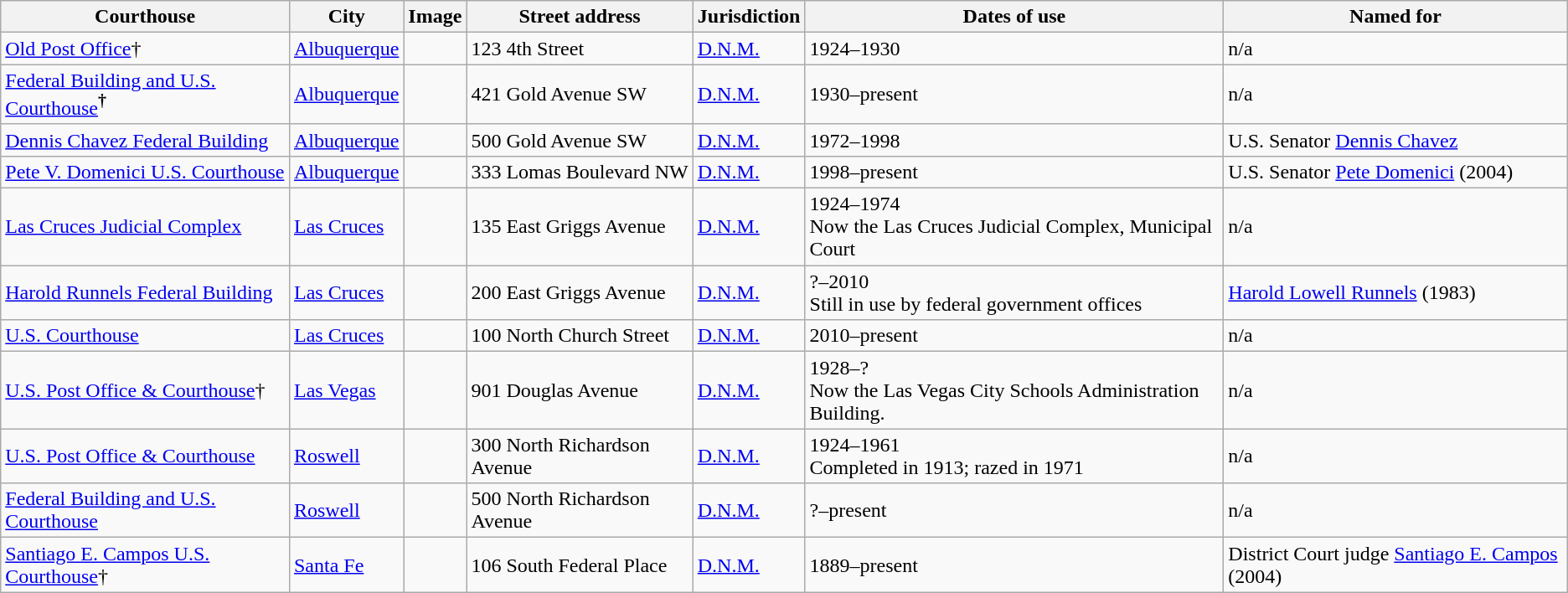<table class="wikitable sortable sticky-header sort-under">
<tr>
<th>Courthouse</th>
<th>City</th>
<th>Image</th>
<th>Street address</th>
<th>Jurisdiction</th>
<th>Dates of use</th>
<th>Named for</th>
</tr>
<tr>
<td><a href='#'>Old Post Office</a>†</td>
<td><a href='#'>Albuquerque</a></td>
<td></td>
<td>123 4th Street</td>
<td><a href='#'>D.N.M.</a></td>
<td>1924–1930</td>
<td>n/a</td>
</tr>
<tr>
<td><a href='#'>Federal Building and U.S. Courthouse</a><strong><sup>†</sup></strong></td>
<td><a href='#'>Albuquerque</a></td>
<td></td>
<td>421 Gold Avenue SW</td>
<td><a href='#'>D.N.M.</a></td>
<td>1930–present</td>
<td>n/a</td>
</tr>
<tr>
<td><a href='#'>Dennis Chavez Federal Building</a></td>
<td><a href='#'>Albuquerque</a></td>
<td></td>
<td>500 Gold Avenue SW</td>
<td><a href='#'>D.N.M.</a></td>
<td>1972–1998</td>
<td>U.S. Senator <a href='#'>Dennis Chavez</a></td>
</tr>
<tr>
<td><a href='#'>Pete V. Domenici U.S. Courthouse</a></td>
<td><a href='#'>Albuquerque</a></td>
<td></td>
<td>333 Lomas Boulevard NW</td>
<td><a href='#'>D.N.M.</a></td>
<td>1998–present</td>
<td>U.S. Senator <a href='#'>Pete Domenici</a> (2004)</td>
</tr>
<tr>
<td><a href='#'>Las Cruces Judicial Complex</a></td>
<td><a href='#'>Las Cruces</a></td>
<td></td>
<td>135 East Griggs Avenue</td>
<td><a href='#'>D.N.M.</a></td>
<td>1924–1974<br>Now the Las Cruces Judicial Complex, Municipal Court</td>
<td>n/a</td>
</tr>
<tr>
<td><a href='#'>Harold Runnels Federal Building</a></td>
<td><a href='#'>Las Cruces</a></td>
<td></td>
<td>200 East Griggs Avenue</td>
<td><a href='#'>D.N.M.</a></td>
<td>?–2010<br>Still in use by federal government offices</td>
<td><a href='#'>Harold Lowell Runnels</a> (1983)</td>
</tr>
<tr>
<td><a href='#'>U.S. Courthouse</a></td>
<td><a href='#'>Las Cruces</a></td>
<td></td>
<td>100 North Church Street</td>
<td><a href='#'>D.N.M.</a></td>
<td>2010–present</td>
<td>n/a</td>
</tr>
<tr>
<td><a href='#'>U.S. Post Office & Courthouse</a>†</td>
<td><a href='#'>Las Vegas</a></td>
<td></td>
<td>901 Douglas Avenue</td>
<td><a href='#'>D.N.M.</a></td>
<td>1928–?<br>Now the Las Vegas City Schools Administration Building.</td>
<td>n/a</td>
</tr>
<tr>
<td><a href='#'>U.S. Post Office & Courthouse</a></td>
<td><a href='#'>Roswell</a></td>
<td></td>
<td>300 North Richardson Avenue</td>
<td><a href='#'>D.N.M.</a></td>
<td>1924–1961<br>Completed in 1913; razed in 1971</td>
<td>n/a</td>
</tr>
<tr>
<td><a href='#'>Federal Building and U.S. Courthouse</a></td>
<td><a href='#'>Roswell</a></td>
<td></td>
<td>500 North Richardson Avenue</td>
<td><a href='#'>D.N.M.</a></td>
<td>?–present</td>
<td>n/a</td>
</tr>
<tr>
<td><a href='#'>Santiago E. Campos U.S. Courthouse</a>†</td>
<td><a href='#'>Santa Fe</a></td>
<td></td>
<td>106 South Federal Place</td>
<td><a href='#'>D.N.M.</a></td>
<td>1889–present</td>
<td>District Court judge <a href='#'>Santiago E. Campos</a> (2004)</td>
</tr>
</table>
